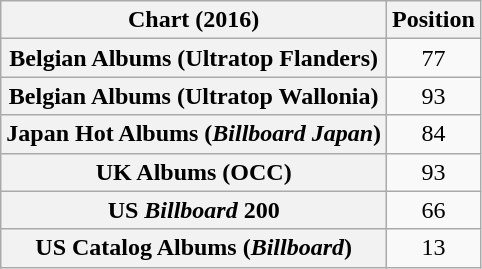<table class="wikitable sortable plainrowheaders" style="text-align:center">
<tr>
<th scope="col">Chart (2016)</th>
<th scope="col">Position</th>
</tr>
<tr>
<th scope="row">Belgian Albums (Ultratop Flanders)</th>
<td>77</td>
</tr>
<tr>
<th scope="row">Belgian Albums (Ultratop Wallonia)</th>
<td>93</td>
</tr>
<tr>
<th scope="row">Japan Hot Albums (<em>Billboard Japan</em>)</th>
<td>84</td>
</tr>
<tr>
<th scope="row">UK Albums (OCC)</th>
<td>93</td>
</tr>
<tr>
<th scope="row">US <em>Billboard</em> 200</th>
<td>66</td>
</tr>
<tr>
<th scope="row">US Catalog Albums (<em>Billboard</em>)</th>
<td>13</td>
</tr>
</table>
